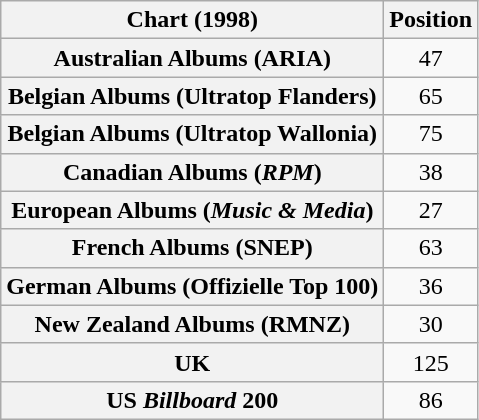<table class="wikitable sortable plainrowheaders" style="text-align:center">
<tr>
<th scope="col">Chart (1998)</th>
<th scope="col">Position</th>
</tr>
<tr>
<th scope="row">Australian Albums (ARIA)</th>
<td>47</td>
</tr>
<tr>
<th scope="row">Belgian Albums (Ultratop Flanders)</th>
<td>65</td>
</tr>
<tr>
<th scope="row">Belgian Albums (Ultratop Wallonia)</th>
<td>75</td>
</tr>
<tr>
<th scope="row">Canadian Albums (<em>RPM</em>)</th>
<td>38</td>
</tr>
<tr>
<th scope="row">European Albums (<em>Music & Media</em>)</th>
<td>27</td>
</tr>
<tr>
<th scope="row">French Albums (SNEP)</th>
<td>63</td>
</tr>
<tr>
<th scope="row">German Albums (Offizielle Top 100)</th>
<td>36</td>
</tr>
<tr>
<th scope="row">New Zealand Albums (RMNZ)</th>
<td>30</td>
</tr>
<tr>
<th scope="row">UK</th>
<td>125</td>
</tr>
<tr>
<th scope="row">US <em>Billboard</em> 200</th>
<td>86</td>
</tr>
</table>
